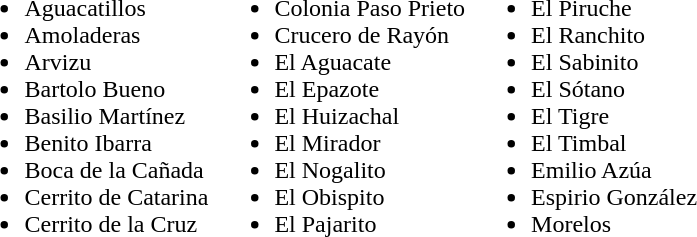<table>
<tr>
<td><br><ul><li>Aguacatillos</li><li>Amoladeras</li><li>Arvizu</li><li>Bartolo Bueno</li><li>Basilio Martínez</li><li>Benito Ibarra</li><li>Boca de la Cañada</li><li>Cerrito de Catarina</li><li>Cerrito de la Cruz</li></ul></td>
<td><br><ul><li>Colonia Paso Prieto</li><li>Crucero de Rayón</li><li>El Aguacate</li><li>El Epazote</li><li>El Huizachal</li><li>El Mirador</li><li>El Nogalito</li><li>El Obispito</li><li>El Pajarito</li></ul></td>
<td><br><ul><li>El Piruche</li><li>El Ranchito</li><li>El Sabinito</li><li>El Sótano</li><li>El Tigre</li><li>El Timbal</li><li>Emilio Azúa</li><li>Espirio González</li><li>Morelos</li></ul></td>
</tr>
</table>
